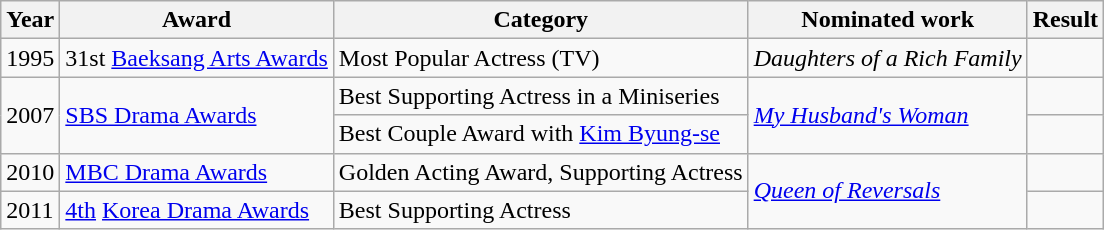<table class="wikitable">
<tr>
<th>Year</th>
<th>Award</th>
<th>Category</th>
<th>Nominated work</th>
<th>Result</th>
</tr>
<tr>
<td>1995</td>
<td>31st <a href='#'>Baeksang Arts Awards</a></td>
<td>Most Popular Actress (TV)</td>
<td><em>Daughters of a Rich Family</em></td>
<td></td>
</tr>
<tr>
<td rowspan=2>2007</td>
<td rowspan=2><a href='#'>SBS Drama Awards</a></td>
<td>Best Supporting Actress in a Miniseries</td>
<td rowspan=2><em><a href='#'>My Husband's Woman</a></em></td>
<td></td>
</tr>
<tr>
<td>Best Couple Award with <a href='#'>Kim Byung-se</a></td>
<td></td>
</tr>
<tr>
<td>2010</td>
<td><a href='#'>MBC Drama Awards</a></td>
<td>Golden Acting Award, Supporting Actress</td>
<td rowspan=2><em><a href='#'>Queen of Reversals</a></em></td>
<td></td>
</tr>
<tr>
<td>2011</td>
<td><a href='#'>4th</a> <a href='#'>Korea Drama Awards</a></td>
<td>Best Supporting Actress</td>
<td></td>
</tr>
</table>
